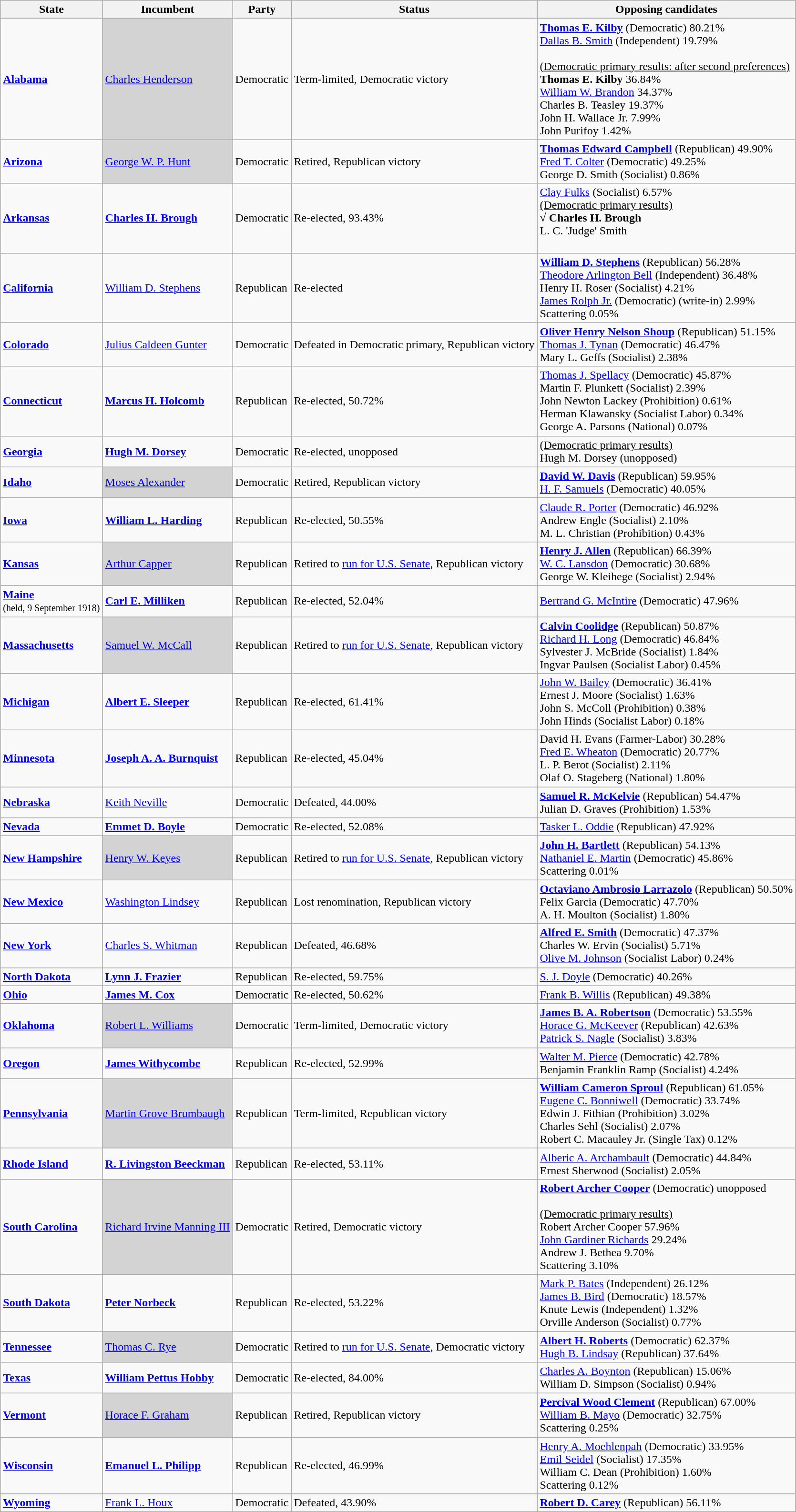<table class="wikitable">
<tr>
<th>State</th>
<th>Incumbent</th>
<th>Party</th>
<th>Status</th>
<th>Opposing candidates</th>
</tr>
<tr>
<td><strong><a href='#'>Alabama</a></strong></td>
<td bgcolor="lightgrey"><a href='#'>Charles Henderson</a></td>
<td>Democratic</td>
<td>Term-limited, Democratic victory</td>
<td><strong><a href='#'>Thomas E. Kilby</a></strong> (Democratic) 80.21%<br><a href='#'>Dallas B. Smith</a> (Independent) 19.79%<br><br><u>(Democratic primary results: after second preferences)</u><br><strong>Thomas E. Kilby</strong> 36.84%<br><a href='#'>William W. Brandon</a> 34.37%<br>Charles B. Teasley 19.37%<br>John H. Wallace Jr. 7.99%<br>John Purifoy 1.42%<br></td>
</tr>
<tr>
<td><strong><a href='#'>Arizona</a></strong></td>
<td bgcolor="lightgrey"><a href='#'>George W. P. Hunt</a></td>
<td>Democratic</td>
<td>Retired, Republican victory</td>
<td><strong><a href='#'>Thomas Edward Campbell</a></strong> (Republican) 49.90%<br><a href='#'>Fred T. Colter</a> (Democratic) 49.25%<br>George D. Smith (Socialist) 0.86%<br></td>
</tr>
<tr>
<td><strong><a href='#'>Arkansas</a></strong></td>
<td><strong><a href='#'>Charles H. Brough</a></strong></td>
<td>Democratic</td>
<td>Re-elected, 93.43%</td>
<td><a href='#'>Clay Fulks</a> (Socialist) 6.57%<br><u>(Democratic primary results)</u><br><strong>√ Charles H. Brough</strong><br>L. C. 'Judge' Smith<br><br></td>
</tr>
<tr>
<td><strong><a href='#'>California</a></strong></td>
<td><a href='#'>William D. Stephens</a></td>
<td>Republican</td>
<td>Re-elected</td>
<td><strong><a href='#'>William D. Stephens</a></strong> (Republican) 56.28%<br><a href='#'>Theodore Arlington Bell</a> (Independent) 36.48%<br>Henry H. Roser (Socialist) 4.21%<br><a href='#'>James Rolph Jr.</a> (Democratic) (write-in) 2.99%<br>Scattering 0.05%<br></td>
</tr>
<tr>
<td><strong><a href='#'>Colorado</a></strong></td>
<td><a href='#'>Julius Caldeen Gunter</a></td>
<td>Democratic</td>
<td>Defeated in Democratic primary, Republican victory</td>
<td><strong><a href='#'>Oliver Henry Nelson Shoup</a></strong> (Republican) 51.15%<br><a href='#'>Thomas J. Tynan</a> (Democratic) 46.47%<br>Mary L. Geffs (Socialist) 2.38%<br></td>
</tr>
<tr>
<td><strong><a href='#'>Connecticut</a></strong></td>
<td><strong><a href='#'>Marcus H. Holcomb</a></strong></td>
<td>Republican</td>
<td>Re-elected, 50.72%</td>
<td><a href='#'>Thomas J. Spellacy</a> (Democratic) 45.87%<br>Martin F. Plunkett (Socialist) 2.39%<br>John Newton Lackey (Prohibition) 0.61%<br>Herman Klawansky (Socialist Labor) 0.34%<br>George A. Parsons (National) 0.07%<br></td>
</tr>
<tr>
<td><strong><a href='#'>Georgia</a></strong></td>
<td><strong><a href='#'>Hugh M. Dorsey</a></strong></td>
<td>Democratic</td>
<td>Re-elected, unopposed<br></td>
<td><u>(Democratic primary results)</u><br>Hugh M. Dorsey (unopposed)<br></td>
</tr>
<tr>
<td><strong><a href='#'>Idaho</a></strong></td>
<td bgcolor="lightgrey"><a href='#'>Moses Alexander</a></td>
<td>Democratic</td>
<td>Retired, Republican victory</td>
<td><strong><a href='#'>David W. Davis</a></strong> (Republican) 59.95%<br><a href='#'>H. F. Samuels</a> (Democratic) 40.05%<br></td>
</tr>
<tr>
<td><strong><a href='#'>Iowa</a></strong></td>
<td><strong><a href='#'>William L. Harding</a></strong></td>
<td>Republican</td>
<td>Re-elected, 50.55%</td>
<td><a href='#'>Claude R. Porter</a> (Democratic) 46.92%<br>Andrew Engle (Socialist) 2.10%<br>M. L. Christian (Prohibition) 0.43%<br></td>
</tr>
<tr>
<td><strong><a href='#'>Kansas</a></strong></td>
<td bgcolor="lightgrey"><a href='#'>Arthur Capper</a></td>
<td>Republican</td>
<td>Retired to <a href='#'>run for U.S. Senate</a>, Republican victory</td>
<td><strong><a href='#'>Henry J. Allen</a></strong> (Republican) 66.39%<br><a href='#'>W. C. Lansdon</a> (Democratic) 30.68%<br>George W. Kleihege (Socialist) 2.94%<br></td>
</tr>
<tr>
<td><strong><a href='#'>Maine</a></strong><br><small>(held, 9 September 1918)</small></td>
<td><strong><a href='#'>Carl E. Milliken</a></strong></td>
<td>Republican</td>
<td>Re-elected, 52.04%</td>
<td><a href='#'>Bertrand G. McIntire</a> (Democratic) 47.96%<br></td>
</tr>
<tr>
<td><strong><a href='#'>Massachusetts</a></strong></td>
<td bgcolor="lightgrey"><a href='#'>Samuel W. McCall</a></td>
<td>Republican</td>
<td>Retired to <a href='#'>run for U.S. Senate</a>, Republican victory</td>
<td><strong><a href='#'>Calvin Coolidge</a></strong> (Republican) 50.87%<br><a href='#'>Richard H. Long</a> (Democratic) 46.84%<br>Sylvester J. McBride (Socialist) 1.84%<br>Ingvar Paulsen (Socialist Labor) 0.45%<br></td>
</tr>
<tr>
<td><strong><a href='#'>Michigan</a></strong></td>
<td><strong><a href='#'>Albert E. Sleeper</a></strong></td>
<td>Republican</td>
<td>Re-elected, 61.41%</td>
<td><a href='#'>John W. Bailey</a> (Democratic) 36.41%<br>Ernest J. Moore (Socialist) 1.63%<br>John S. McColl (Prohibition) 0.38%<br>John Hinds (Socialist Labor) 0.18%<br></td>
</tr>
<tr>
<td><strong><a href='#'>Minnesota</a></strong></td>
<td><strong><a href='#'>Joseph A. A. Burnquist</a></strong></td>
<td>Republican</td>
<td>Re-elected, 45.04%</td>
<td>David H. Evans (Farmer-Labor) 30.28%<br><a href='#'>Fred E. Wheaton</a> (Democratic) 20.77%<br>L. P. Berot (Socialist) 2.11%<br>Olaf O. Stageberg (National) 1.80%<br></td>
</tr>
<tr>
<td><strong><a href='#'>Nebraska</a></strong></td>
<td><a href='#'>Keith Neville</a></td>
<td>Democratic</td>
<td>Defeated, 44.00%</td>
<td><strong><a href='#'>Samuel R. McKelvie</a></strong> (Republican) 54.47%<br>Julian D. Graves (Prohibition) 1.53%<br></td>
</tr>
<tr>
<td><strong><a href='#'>Nevada</a></strong></td>
<td><strong><a href='#'>Emmet D. Boyle</a></strong></td>
<td>Democratic</td>
<td>Re-elected, 52.08%</td>
<td><a href='#'>Tasker L. Oddie</a> (Republican) 47.92%<br></td>
</tr>
<tr>
<td><strong><a href='#'>New Hampshire</a></strong></td>
<td bgcolor="lightgrey"><a href='#'>Henry W. Keyes</a></td>
<td>Republican</td>
<td>Retired to <a href='#'>run for U.S. Senate</a>, Republican victory</td>
<td><strong><a href='#'>John H. Bartlett</a></strong> (Republican) 54.13%<br><a href='#'>Nathaniel E. Martin</a> (Democratic) 45.86%<br>Scattering 0.01%<br></td>
</tr>
<tr>
<td><strong><a href='#'>New Mexico</a></strong></td>
<td><a href='#'>Washington Lindsey</a></td>
<td>Republican</td>
<td>Lost renomination, Republican victory</td>
<td><strong><a href='#'>Octaviano Ambrosio Larrazolo</a></strong> (Republican) 50.50%<br>Felix Garcia (Democratic) 47.70%<br>A. H. Moulton (Socialist) 1.80%<br></td>
</tr>
<tr>
<td><strong><a href='#'>New York</a></strong></td>
<td><a href='#'>Charles S. Whitman</a></td>
<td>Republican</td>
<td>Defeated, 46.68%</td>
<td><strong><a href='#'>Alfred E. Smith</a></strong> (Democratic) 47.37%<br>Charles W. Ervin (Socialist) 5.71%<br><a href='#'>Olive M. Johnson</a> (Socialist Labor) 0.24%<br></td>
</tr>
<tr>
<td><strong><a href='#'>North Dakota</a></strong></td>
<td><strong><a href='#'>Lynn J. Frazier</a></strong></td>
<td>Republican</td>
<td>Re-elected, 59.75%</td>
<td><a href='#'>S. J. Doyle</a> (Democratic) 40.26%<br></td>
</tr>
<tr>
<td><strong><a href='#'>Ohio</a></strong></td>
<td><strong><a href='#'>James M. Cox</a></strong></td>
<td>Democratic</td>
<td>Re-elected, 50.62%</td>
<td><a href='#'>Frank B. Willis</a> (Republican) 49.38%<br></td>
</tr>
<tr>
<td><strong><a href='#'>Oklahoma</a></strong></td>
<td bgcolor="lightgrey"><a href='#'>Robert L. Williams</a></td>
<td>Democratic</td>
<td>Term-limited, Democratic victory</td>
<td><strong><a href='#'>James B. A. Robertson</a></strong> (Democratic) 53.55%<br><a href='#'>Horace G. McKeever</a> (Republican) 42.63%<br><a href='#'>Patrick S. Nagle</a> (Socialist) 3.83%<br></td>
</tr>
<tr>
<td><strong><a href='#'>Oregon</a></strong></td>
<td><strong><a href='#'>James Withycombe</a></strong></td>
<td>Republican</td>
<td>Re-elected, 52.99%</td>
<td><a href='#'>Walter M. Pierce</a> (Democratic) 42.78%<br>Benjamin Franklin Ramp (Socialist) 4.24%<br></td>
</tr>
<tr>
<td><strong><a href='#'>Pennsylvania</a></strong></td>
<td bgcolor="lightgrey"><a href='#'>Martin Grove Brumbaugh</a></td>
<td>Republican</td>
<td>Term-limited, Republican victory</td>
<td><strong><a href='#'>William Cameron Sproul</a></strong> (Republican) 61.05%<br><a href='#'>Eugene C. Bonniwell</a> (Democratic) 33.74%<br>Edwin J. Fithian (Prohibition) 3.02%<br>Charles Sehl (Socialist) 2.07%<br>Robert C. Macauley Jr. (Single Tax) 0.12%<br></td>
</tr>
<tr>
<td><strong><a href='#'>Rhode Island</a></strong></td>
<td><strong><a href='#'>R. Livingston Beeckman</a></strong></td>
<td>Republican</td>
<td>Re-elected, 53.11%</td>
<td><a href='#'>Alberic A. Archambault</a> (Democratic) 44.84%<br>Ernest Sherwood (Socialist) 2.05%<br></td>
</tr>
<tr>
<td><strong><a href='#'>South Carolina</a></strong></td>
<td bgcolor="lightgrey"><a href='#'>Richard Irvine Manning III</a></td>
<td>Democratic</td>
<td>Retired, Democratic victory</td>
<td><strong><a href='#'>Robert Archer Cooper</a></strong> (Democratic) unopposed<br><br><u>(Democratic primary results)</u><br>Robert Archer Cooper 57.96%<br><a href='#'>John Gardiner Richards</a> 29.24%<br>Andrew J. Bethea 9.70%<br>Scattering 3.10%<br></td>
</tr>
<tr>
<td><strong><a href='#'>South Dakota</a></strong></td>
<td><strong><a href='#'>Peter Norbeck</a></strong></td>
<td>Republican</td>
<td>Re-elected, 53.22%</td>
<td><a href='#'>Mark P. Bates</a> (Independent) 26.12%<br><a href='#'>James B. Bird</a> (Democratic) 18.57%<br>Knute Lewis (Independent) 1.32%<br>Orville Anderson (Socialist) 0.77%<br></td>
</tr>
<tr>
<td><strong><a href='#'>Tennessee</a></strong></td>
<td bgcolor="lightgrey"><a href='#'>Thomas C. Rye</a></td>
<td>Democratic</td>
<td>Retired to <a href='#'>run for U.S. Senate</a>, Democratic victory</td>
<td><strong><a href='#'>Albert H. Roberts</a></strong> (Democratic) 62.37%<br><a href='#'>Hugh B. Lindsay</a> (Republican) 37.64%<br></td>
</tr>
<tr>
<td><strong><a href='#'>Texas</a></strong></td>
<td><strong><a href='#'>William Pettus Hobby</a></strong></td>
<td>Democratic</td>
<td>Re-elected, 84.00%</td>
<td><a href='#'>Charles A. Boynton</a> (Republican) 15.06%<br>William D. Simpson (Socialist) 0.94%<br></td>
</tr>
<tr>
<td><strong><a href='#'>Vermont</a></strong></td>
<td bgcolor="lightgrey"><a href='#'>Horace F. Graham</a></td>
<td>Republican</td>
<td>Retired, Republican victory</td>
<td><strong><a href='#'>Percival Wood Clement</a></strong> (Republican) 67.00%<br><a href='#'>William B. Mayo</a> (Democratic) 32.75%<br>Scattering 0.25%<br></td>
</tr>
<tr>
<td><strong><a href='#'>Wisconsin</a></strong></td>
<td><strong><a href='#'>Emanuel L. Philipp</a></strong></td>
<td>Republican</td>
<td>Re-elected, 46.99%</td>
<td><a href='#'>Henry A. Moehlenpah</a> (Democratic) 33.95%<br><a href='#'>Emil Seidel</a> (Socialist) 17.35%<br>William C. Dean (Prohibition) 1.60%<br>Scattering 0.12%<br></td>
</tr>
<tr>
<td><strong><a href='#'>Wyoming</a></strong></td>
<td><a href='#'>Frank L. Houx</a></td>
<td>Democratic</td>
<td>Defeated, 43.90%</td>
<td><strong><a href='#'>Robert D. Carey</a></strong> (Republican) 56.11%<br></td>
</tr>
</table>
